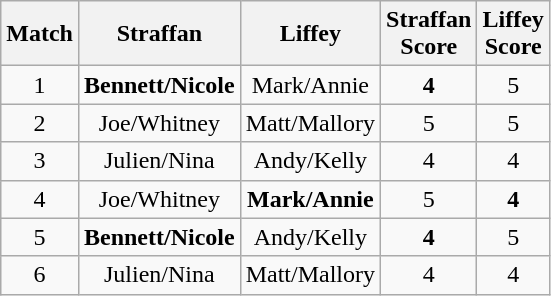<table class="wikitable" style="text-align:center;">
<tr>
<th>Match</th>
<th>Straffan</th>
<th>Liffey</th>
<th>Straffan<br>Score</th>
<th>Liffey<br>Score</th>
</tr>
<tr>
<td>1</td>
<td><strong>Bennett/Nicole</strong></td>
<td>Mark/Annie</td>
<td><strong>4</strong></td>
<td>5</td>
</tr>
<tr>
<td>2</td>
<td>Joe/Whitney</td>
<td>Matt/Mallory</td>
<td>5</td>
<td>5</td>
</tr>
<tr>
<td>3</td>
<td>Julien/Nina</td>
<td>Andy/Kelly</td>
<td>4</td>
<td>4</td>
</tr>
<tr>
<td>4</td>
<td>Joe/Whitney</td>
<td><strong>Mark/Annie</strong></td>
<td>5</td>
<td><strong>4</strong></td>
</tr>
<tr>
<td>5</td>
<td><strong>Bennett/Nicole</strong></td>
<td>Andy/Kelly</td>
<td><strong>4</strong></td>
<td>5</td>
</tr>
<tr>
<td>6</td>
<td>Julien/Nina</td>
<td>Matt/Mallory</td>
<td>4</td>
<td>4</td>
</tr>
</table>
